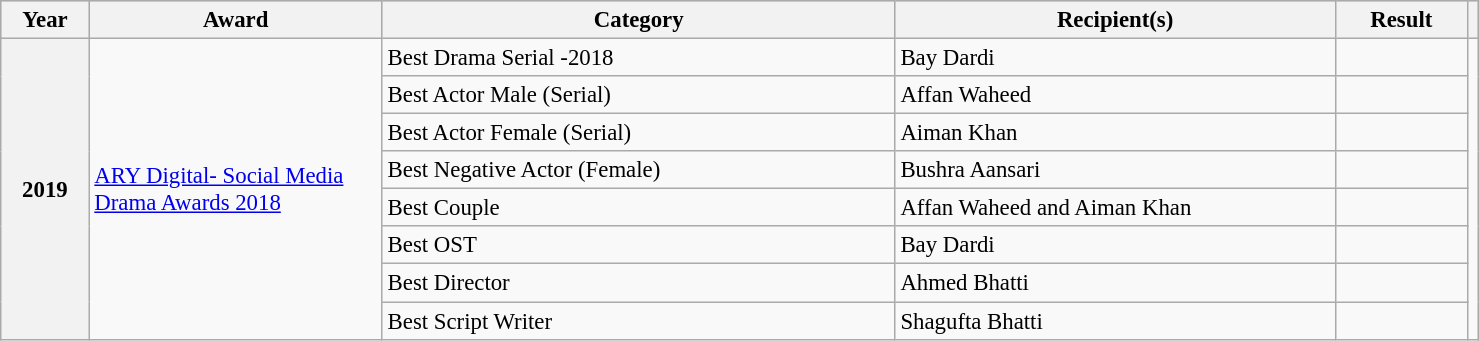<table class="wikitable" width="78%" style="font-size: 95%;">
<tr style="background:#ccc; text-align:center;">
<th scope="col" width="6%">Year</th>
<th scope="col" width="20%">Award</th>
<th scope="col" width="35%">Category</th>
<th scope="col" width="30%">Recipient(s)</th>
<th scope="col" width="10%">Result</th>
<th></th>
</tr>
<tr>
<th rowspan="8">2019</th>
<td rowspan="8"><a href='#'>ARY Digital- Social Media Drama Awards 2018</a></td>
<td>Best Drama Serial -2018</td>
<td>Bay Dardi</td>
<td></td>
<td rowspan="8"></td>
</tr>
<tr>
<td>Best Actor Male (Serial)</td>
<td>Affan Waheed</td>
<td></td>
</tr>
<tr>
<td>Best Actor Female (Serial)</td>
<td>Aiman Khan</td>
<td></td>
</tr>
<tr>
<td>Best Negative Actor (Female)</td>
<td>Bushra Aansari</td>
<td></td>
</tr>
<tr>
<td>Best Couple</td>
<td>Affan Waheed and Aiman Khan</td>
<td></td>
</tr>
<tr>
<td>Best OST</td>
<td>Bay Dardi</td>
<td></td>
</tr>
<tr>
<td>Best Director</td>
<td>Ahmed Bhatti</td>
<td></td>
</tr>
<tr>
<td>Best Script Writer</td>
<td>Shagufta Bhatti</td>
<td></td>
</tr>
</table>
